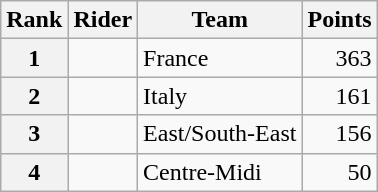<table class="wikitable">
<tr>
<th scope="col">Rank</th>
<th scope="col">Rider</th>
<th scope="col">Team</th>
<th scope="col">Points</th>
</tr>
<tr>
<th scope="row">1</th>
<td></td>
<td>France</td>
<td style="text-align:right;">363</td>
</tr>
<tr>
<th scope="row">2</th>
<td></td>
<td>Italy</td>
<td style="text-align:right;">161</td>
</tr>
<tr>
<th scope="row">3</th>
<td></td>
<td>East/South-East</td>
<td style="text-align:right;">156</td>
</tr>
<tr>
<th scope="row">4</th>
<td></td>
<td>Centre-Midi</td>
<td style="text-align:right;">50</td>
</tr>
</table>
